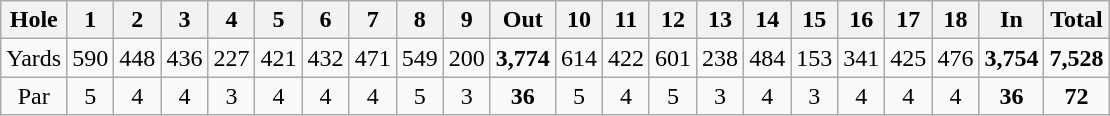<table class="wikitable" style="text-align:center">
<tr>
<th>Hole</th>
<th>1</th>
<th>2</th>
<th>3</th>
<th>4</th>
<th>5</th>
<th>6</th>
<th>7</th>
<th>8</th>
<th>9</th>
<th>Out</th>
<th>10</th>
<th>11</th>
<th>12</th>
<th>13</th>
<th>14</th>
<th>15</th>
<th>16</th>
<th>17</th>
<th>18</th>
<th>In</th>
<th>Total</th>
</tr>
<tr>
<td>Yards</td>
<td>590</td>
<td>448</td>
<td>436</td>
<td>227</td>
<td>421</td>
<td>432</td>
<td>471</td>
<td>549</td>
<td>200</td>
<td><strong>3,774</strong></td>
<td>614</td>
<td>422</td>
<td>601</td>
<td>238</td>
<td>484</td>
<td>153</td>
<td>341</td>
<td>425</td>
<td>476</td>
<td><strong>3,754</strong></td>
<td><strong>7,528</strong></td>
</tr>
<tr>
<td>Par</td>
<td>5</td>
<td>4</td>
<td>4</td>
<td>3</td>
<td>4</td>
<td>4</td>
<td>4</td>
<td>5</td>
<td>3</td>
<td><strong>36</strong></td>
<td>5</td>
<td>4</td>
<td>5</td>
<td>3</td>
<td>4</td>
<td>3</td>
<td>4</td>
<td>4</td>
<td>4</td>
<td><strong>36</strong></td>
<td><strong>72</strong></td>
</tr>
</table>
